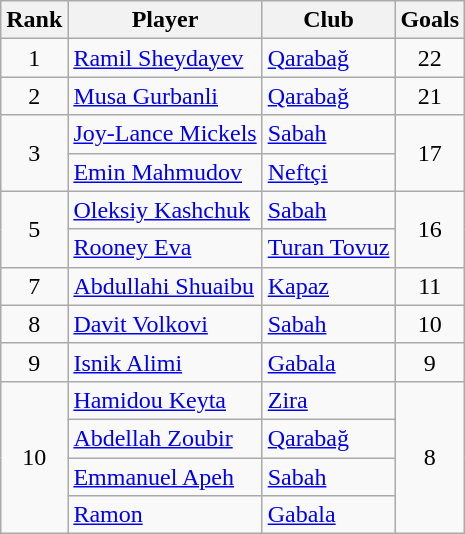<table class="wikitable" style="text-align:center">
<tr>
<th>Rank</th>
<th>Player</th>
<th>Club</th>
<th>Goals</th>
</tr>
<tr>
<td rowspan="1">1</td>
<td align="left"> <a href='#'>Ramil Sheydayev</a></td>
<td align="left"><a href='#'>Qarabağ</a></td>
<td rowspan="1">22</td>
</tr>
<tr>
<td rowspan="1">2</td>
<td align="left"> <a href='#'>Musa Gurbanli</a></td>
<td align="left"><a href='#'>Qarabağ</a></td>
<td rowspan="1">21</td>
</tr>
<tr>
<td rowspan="2">3</td>
<td align="left"> <a href='#'>Joy-Lance Mickels</a></td>
<td align="left"><a href='#'>Sabah</a></td>
<td rowspan="2">17</td>
</tr>
<tr>
<td align="left"> <a href='#'>Emin Mahmudov</a></td>
<td align="left"><a href='#'>Neftçi</a></td>
</tr>
<tr>
<td rowspan="2">5</td>
<td align="left"> <a href='#'>Oleksiy Kashchuk</a></td>
<td align="left"><a href='#'>Sabah</a></td>
<td rowspan="2">16</td>
</tr>
<tr>
<td align="left"> <a href='#'>Rooney Eva</a></td>
<td align="left"><a href='#'>Turan Tovuz</a></td>
</tr>
<tr>
<td rowspan="1">7</td>
<td align="left"> <a href='#'>Abdullahi Shuaibu</a></td>
<td align="left"><a href='#'>Kapaz</a></td>
<td rowspan="1">11</td>
</tr>
<tr>
<td rowspan="1">8</td>
<td align="left"> <a href='#'>Davit Volkovi</a></td>
<td align="left"><a href='#'>Sabah</a></td>
<td rowspan="1">10</td>
</tr>
<tr>
<td rowspan="1">9</td>
<td align="left"> <a href='#'>Isnik Alimi</a></td>
<td align="left"><a href='#'>Gabala</a></td>
<td rowspan="1">9</td>
</tr>
<tr>
<td rowspan="4">10</td>
<td align="left"> <a href='#'>Hamidou Keyta</a></td>
<td align="left"><a href='#'>Zira</a></td>
<td rowspan="4">8</td>
</tr>
<tr>
<td align="left"> <a href='#'>Abdellah Zoubir</a></td>
<td align="left"><a href='#'>Qarabağ</a></td>
</tr>
<tr>
<td align="left"> <a href='#'>Emmanuel Apeh</a></td>
<td align="left"><a href='#'>Sabah</a></td>
</tr>
<tr>
<td align="left"> <a href='#'>Ramon</a></td>
<td align="left"><a href='#'>Gabala</a></td>
</tr>
</table>
